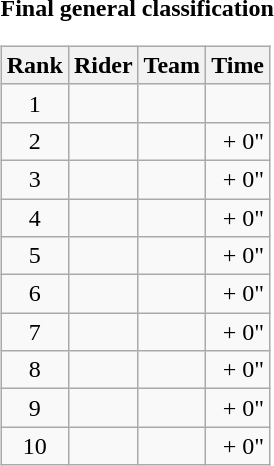<table>
<tr>
<td><strong>Final general classification</strong><br><table class="wikitable">
<tr>
<th scope="col">Rank</th>
<th scope="col">Rider</th>
<th scope="col">Team</th>
<th scope="col">Time</th>
</tr>
<tr>
<td style="text-align:center;">1</td>
<td></td>
<td></td>
<td style="text-align:right;"></td>
</tr>
<tr>
<td style="text-align:center;">2</td>
<td></td>
<td></td>
<td style="text-align:right;">+ 0"</td>
</tr>
<tr>
<td style="text-align:center;">3</td>
<td></td>
<td></td>
<td style="text-align:right;">+ 0"</td>
</tr>
<tr>
<td style="text-align:center;">4</td>
<td></td>
<td></td>
<td style="text-align:right;">+ 0"</td>
</tr>
<tr>
<td style="text-align:center;">5</td>
<td></td>
<td></td>
<td style="text-align:right;">+ 0"</td>
</tr>
<tr>
<td style="text-align:center;">6</td>
<td></td>
<td></td>
<td style="text-align:right;">+ 0"</td>
</tr>
<tr>
<td style="text-align:center;">7</td>
<td></td>
<td></td>
<td style="text-align:right;">+ 0"</td>
</tr>
<tr>
<td style="text-align:center;">8</td>
<td></td>
<td></td>
<td style="text-align:right;">+ 0"</td>
</tr>
<tr>
<td style="text-align:center;">9</td>
<td></td>
<td></td>
<td style="text-align:right;">+ 0"</td>
</tr>
<tr>
<td style="text-align:center;">10</td>
<td></td>
<td></td>
<td style="text-align:right;">+ 0"</td>
</tr>
</table>
</td>
</tr>
</table>
